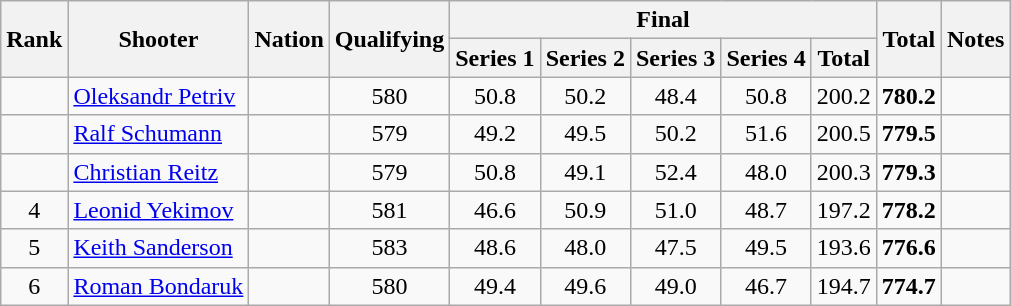<table class="wikitable sortable" style="text-align:center">
<tr>
<th rowspan=2>Rank</th>
<th rowspan=2>Shooter</th>
<th rowspan=2>Nation</th>
<th rowspan=2>Qualifying</th>
<th colspan=5>Final</th>
<th rowspan=2>Total</th>
<th rowspan=2>Notes</th>
</tr>
<tr>
<th>Series 1</th>
<th>Series 2</th>
<th>Series 3</th>
<th>Series 4</th>
<th>Total</th>
</tr>
<tr>
<td></td>
<td align=left><a href='#'>Oleksandr Petriv</a></td>
<td align=left></td>
<td>580</td>
<td>50.8</td>
<td>50.2</td>
<td>48.4</td>
<td>50.8</td>
<td>200.2</td>
<td><strong>780.2</strong></td>
<td></td>
</tr>
<tr>
<td></td>
<td align=left><a href='#'>Ralf Schumann</a></td>
<td align=left></td>
<td>579</td>
<td>49.2</td>
<td>49.5</td>
<td>50.2</td>
<td>51.6</td>
<td>200.5</td>
<td><strong>779.5</strong></td>
<td></td>
</tr>
<tr>
<td></td>
<td align=left><a href='#'>Christian Reitz</a></td>
<td align=left></td>
<td>579</td>
<td>50.8</td>
<td>49.1</td>
<td>52.4</td>
<td>48.0</td>
<td>200.3</td>
<td><strong>779.3</strong></td>
<td></td>
</tr>
<tr>
<td>4</td>
<td align=left><a href='#'>Leonid Yekimov</a></td>
<td align=left></td>
<td>581</td>
<td>46.6</td>
<td>50.9</td>
<td>51.0</td>
<td>48.7</td>
<td>197.2</td>
<td><strong>778.2</strong></td>
<td></td>
</tr>
<tr>
<td>5</td>
<td align=left><a href='#'>Keith Sanderson</a></td>
<td align=left></td>
<td>583</td>
<td>48.6</td>
<td>48.0</td>
<td>47.5</td>
<td>49.5</td>
<td>193.6</td>
<td><strong>776.6</strong></td>
<td></td>
</tr>
<tr>
<td>6</td>
<td align=left><a href='#'>Roman Bondaruk</a></td>
<td align=left></td>
<td>580</td>
<td>49.4</td>
<td>49.6</td>
<td>49.0</td>
<td>46.7</td>
<td>194.7</td>
<td><strong>774.7</strong></td>
<td></td>
</tr>
</table>
